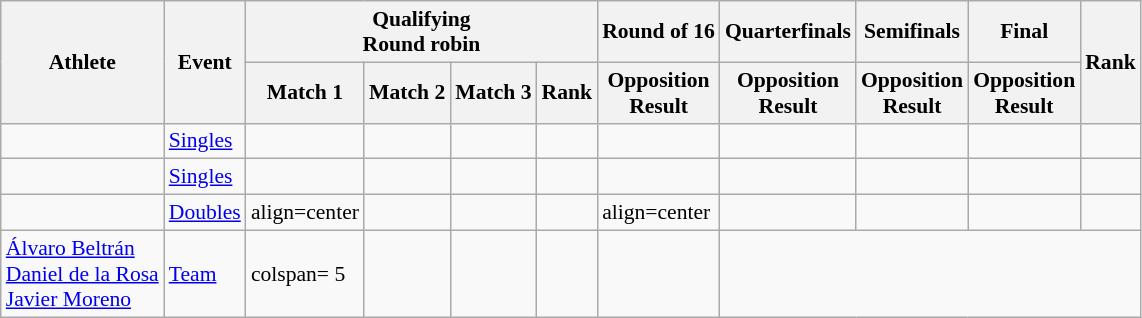<table class="wikitable" style="font-size:90%">
<tr>
<th rowspan="2">Athlete</th>
<th rowspan="2">Event</th>
<th colspan="4">Qualifying<br>Round robin</th>
<th>Round of 16</th>
<th>Quarterfinals</th>
<th>Semifinals</th>
<th>Final</th>
<th rowspan="2">Rank</th>
</tr>
<tr>
<th>Match 1</th>
<th>Match 2</th>
<th>Match 3</th>
<th>Rank</th>
<th>Opposition<br>Result</th>
<th>Opposition<br>Result</th>
<th>Opposition<br>Result</th>
<th>Opposition<br>Result</th>
</tr>
<tr>
<td></td>
<td><a href='#'>Singles</a></td>
<td align=center></td>
<td align=center></td>
<td align=center></td>
<td align=center></td>
<td align=center></td>
<td align=center></td>
<td align=center></td>
<td align=center></td>
<td align=center></td>
</tr>
<tr>
<td></td>
<td><a href='#'>Singles</a></td>
<td align=center></td>
<td align=center></td>
<td align=center></td>
<td align=center></td>
<td align=center></td>
<td align=center></td>
<td align=center></td>
<td align=center></td>
<td align=center></td>
</tr>
<tr>
<td></td>
<td><a href='#'>Doubles</a></td>
<td>align=center </td>
<td align=center></td>
<td align=center></td>
<td align=center></td>
<td>align=center </td>
<td align=center></td>
<td align=center></td>
<td align=center></td>
<td align=center></td>
</tr>
<tr>
<td><a href='#'>Álvaro Beltrán</a><br><a href='#'>Daniel de la Rosa</a><br><a href='#'>Javier Moreno</a></td>
<td><a href='#'>Team</a></td>
<td>colspan= 5 </td>
<td align=center></td>
<td align=center></td>
<td align=center></td>
<td align=center></td>
</tr>
</table>
